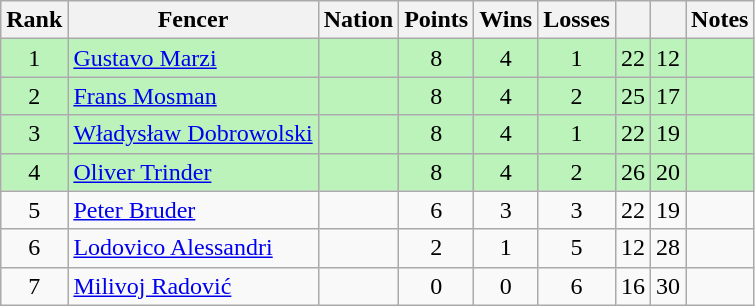<table class="wikitable sortable" style="text-align: center;">
<tr>
<th>Rank</th>
<th>Fencer</th>
<th>Nation</th>
<th>Points</th>
<th>Wins</th>
<th>Losses</th>
<th></th>
<th></th>
<th>Notes</th>
</tr>
<tr style="background:#bbf3bb;">
<td>1</td>
<td align=left><a href='#'>Gustavo Marzi</a></td>
<td align=left></td>
<td>8</td>
<td>4</td>
<td>1</td>
<td>22</td>
<td>12</td>
<td></td>
</tr>
<tr style="background:#bbf3bb;">
<td>2</td>
<td align=left><a href='#'>Frans Mosman</a></td>
<td align=left></td>
<td>8</td>
<td>4</td>
<td>2</td>
<td>25</td>
<td>17</td>
<td></td>
</tr>
<tr style="background:#bbf3bb;">
<td>3</td>
<td align=left><a href='#'>Władysław Dobrowolski</a></td>
<td align=left></td>
<td>8</td>
<td>4</td>
<td>1</td>
<td>22</td>
<td>19</td>
<td></td>
</tr>
<tr style="background:#bbf3bb;">
<td>4</td>
<td align=left><a href='#'>Oliver Trinder</a></td>
<td align=left></td>
<td>8</td>
<td>4</td>
<td>2</td>
<td>26</td>
<td>20</td>
<td></td>
</tr>
<tr>
<td>5</td>
<td align=left><a href='#'>Peter Bruder</a></td>
<td align=left></td>
<td>6</td>
<td>3</td>
<td>3</td>
<td>22</td>
<td>19</td>
<td></td>
</tr>
<tr>
<td>6</td>
<td align=left><a href='#'>Lodovico Alessandri</a></td>
<td align=left></td>
<td>2</td>
<td>1</td>
<td>5</td>
<td>12</td>
<td>28</td>
<td></td>
</tr>
<tr>
<td>7</td>
<td align=left><a href='#'>Milivoj Radović</a></td>
<td align=left></td>
<td>0</td>
<td>0</td>
<td>6</td>
<td>16</td>
<td>30</td>
<td></td>
</tr>
</table>
